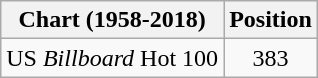<table class="wikitable plainrowheaders">
<tr>
<th>Chart (1958-2018)</th>
<th>Position</th>
</tr>
<tr>
<td>US <em>Billboard</em> Hot 100</td>
<td style="text-align:center;">383</td>
</tr>
</table>
